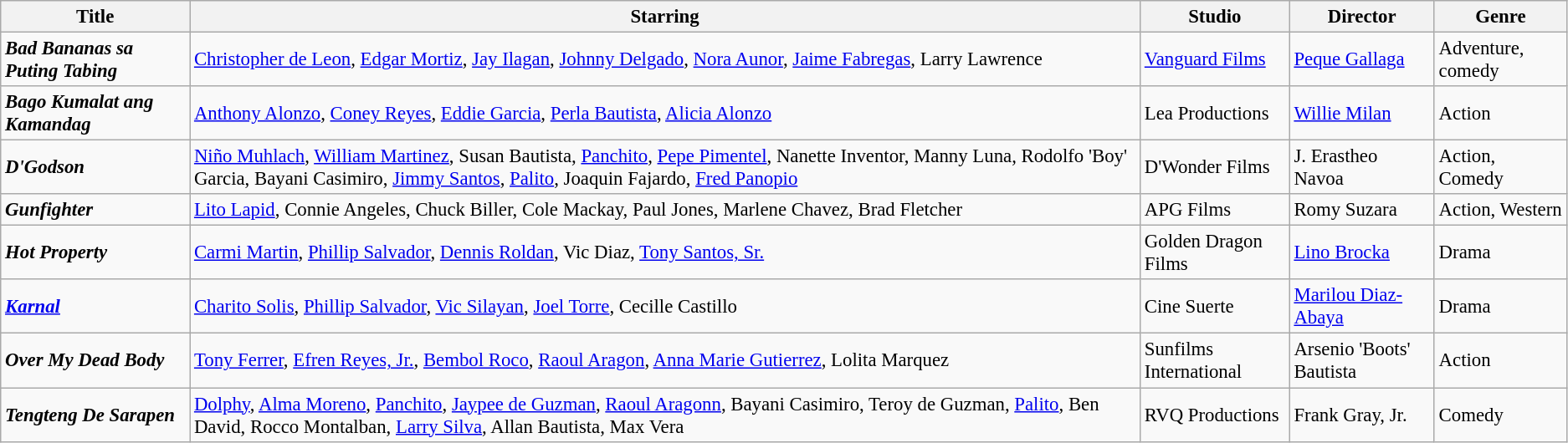<table class="wikitable" style="font-size:95%">
<tr>
<th>Title</th>
<th>Starring</th>
<th>Studio</th>
<th>Director</th>
<th>Genre</th>
</tr>
<tr>
<td><strong><em>Bad Bananas sa Puting Tabing</em></strong></td>
<td><a href='#'>Christopher de Leon</a>, <a href='#'>Edgar Mortiz</a>, <a href='#'>Jay Ilagan</a>, <a href='#'>Johnny Delgado</a>, <a href='#'>Nora Aunor</a>, <a href='#'>Jaime Fabregas</a>, Larry Lawrence</td>
<td><a href='#'>Vanguard Films</a></td>
<td><a href='#'>Peque Gallaga</a></td>
<td>Adventure, comedy</td>
</tr>
<tr>
<td><strong><em>Bago Kumalat ang Kamandag</em></strong></td>
<td><a href='#'>Anthony Alonzo</a>, <a href='#'>Coney Reyes</a>, <a href='#'>Eddie Garcia</a>, <a href='#'>Perla Bautista</a>, <a href='#'>Alicia Alonzo</a></td>
<td>Lea Productions</td>
<td><a href='#'>Willie Milan</a></td>
<td>Action</td>
</tr>
<tr>
<td><strong><em>D'Godson</em></strong></td>
<td><a href='#'>Niño Muhlach</a>, <a href='#'>William Martinez</a>, Susan Bautista, <a href='#'>Panchito</a>, <a href='#'>Pepe Pimentel</a>, Nanette Inventor, Manny Luna, Rodolfo 'Boy' Garcia, Bayani Casimiro, <a href='#'>Jimmy Santos</a>, <a href='#'>Palito</a>, Joaquin Fajardo, <a href='#'>Fred Panopio</a></td>
<td>D'Wonder Films</td>
<td>J. Erastheo Navoa</td>
<td>Action, Comedy</td>
</tr>
<tr>
<td><strong><em>Gunfighter</em></strong></td>
<td><a href='#'>Lito Lapid</a>, Connie Angeles, Chuck Biller, Cole Mackay, Paul Jones, Marlene Chavez, Brad Fletcher</td>
<td>APG Films</td>
<td>Romy Suzara</td>
<td>Action, Western</td>
</tr>
<tr>
<td><strong><em>Hot Property</em></strong></td>
<td><a href='#'>Carmi Martin</a>, <a href='#'>Phillip Salvador</a>, <a href='#'>Dennis Roldan</a>, Vic Diaz, <a href='#'>Tony Santos, Sr.</a></td>
<td>Golden Dragon Films</td>
<td><a href='#'>Lino Brocka</a></td>
<td>Drama</td>
</tr>
<tr>
<td><strong><em><a href='#'>Karnal</a></em></strong></td>
<td><a href='#'>Charito Solis</a>, <a href='#'>Phillip Salvador</a>, <a href='#'>Vic Silayan</a>, <a href='#'>Joel Torre</a>, Cecille Castillo</td>
<td>Cine Suerte</td>
<td><a href='#'>Marilou Diaz-Abaya</a></td>
<td>Drama</td>
</tr>
<tr>
<td><strong><em>Over My Dead Body</em></strong></td>
<td><a href='#'>Tony Ferrer</a>, <a href='#'>Efren Reyes, Jr.</a>, <a href='#'>Bembol Roco</a>, <a href='#'>Raoul Aragon</a>, <a href='#'>Anna Marie Gutierrez</a>, Lolita Marquez</td>
<td>Sunfilms International</td>
<td>Arsenio 'Boots' Bautista</td>
<td>Action</td>
</tr>
<tr>
<td><strong><em>Tengteng De Sarapen</em></strong></td>
<td><a href='#'>Dolphy</a>, <a href='#'>Alma Moreno</a>, <a href='#'>Panchito</a>, <a href='#'>Jaypee de Guzman</a>, <a href='#'>Raoul Aragonn</a>, Bayani Casimiro, Teroy de Guzman, <a href='#'>Palito</a>, Ben David, Rocco Montalban, <a href='#'>Larry Silva</a>, Allan Bautista, Max Vera</td>
<td>RVQ Productions</td>
<td>Frank Gray, Jr.</td>
<td>Comedy</td>
</tr>
</table>
